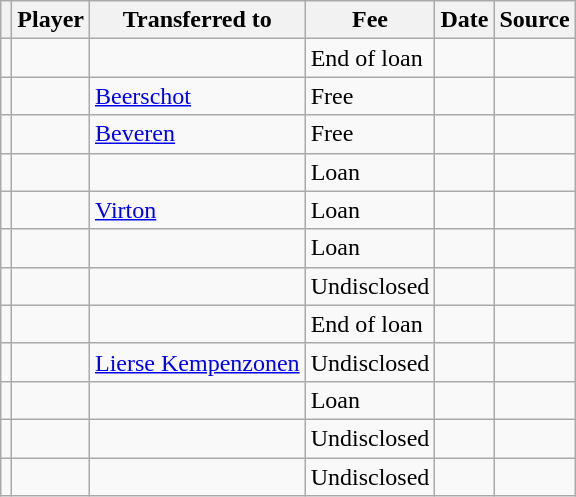<table class="wikitable sortable">
<tr>
<th scope=col></th>
<th scope=col>Player</th>
<th scope=col>Transferred to</th>
<th scope=col>Fee</th>
<th scope=col>Date</th>
<th scope=col>Source</th>
</tr>
<tr>
<td align=center></td>
<td></td>
<td></td>
<td>End of loan</td>
<td></td>
<td></td>
</tr>
<tr>
<td align=center></td>
<td></td>
<td><a href='#'>Beerschot</a></td>
<td>Free</td>
<td></td>
<td></td>
</tr>
<tr>
<td align=center></td>
<td></td>
<td><a href='#'>Beveren</a></td>
<td>Free</td>
<td></td>
<td></td>
</tr>
<tr>
<td align=center></td>
<td></td>
<td></td>
<td>Loan</td>
<td></td>
<td></td>
</tr>
<tr>
<td align=center></td>
<td></td>
<td><a href='#'>Virton</a></td>
<td>Loan</td>
<td></td>
<td></td>
</tr>
<tr>
<td align=center></td>
<td></td>
<td></td>
<td>Loan</td>
<td></td>
<td></td>
</tr>
<tr>
<td align=center></td>
<td></td>
<td></td>
<td>Undisclosed</td>
<td></td>
<td></td>
</tr>
<tr>
<td align=center></td>
<td></td>
<td></td>
<td>End of loan</td>
<td></td>
<td></td>
</tr>
<tr>
<td align=center></td>
<td></td>
<td><a href='#'>Lierse Kempenzonen</a></td>
<td>Undisclosed</td>
<td></td>
<td></td>
</tr>
<tr>
<td align=center></td>
<td></td>
<td></td>
<td>Loan</td>
<td></td>
<td></td>
</tr>
<tr>
<td align=center></td>
<td></td>
<td></td>
<td>Undisclosed</td>
<td></td>
<td></td>
</tr>
<tr>
<td align=center></td>
<td></td>
<td></td>
<td>Undisclosed</td>
<td></td>
<td></td>
</tr>
</table>
